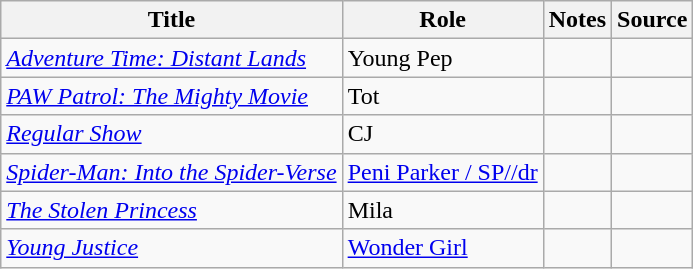<table class="wikitable sortable plainrowheaders">
<tr>
<th>Title</th>
<th>Role</th>
<th classunsortable>Notes</th>
<th class=unsortable>Source</th>
</tr>
<tr>
<td><em><a href='#'>Adventure Time: Distant Lands</a></em></td>
<td>Young Pep</td>
<td></td>
<td></td>
</tr>
<tr>
<td><em><a href='#'>PAW Patrol: The Mighty Movie</a></em></td>
<td>Tot</td>
<td></td>
<td></td>
</tr>
<tr>
<td><em><a href='#'>Regular Show</a></em></td>
<td>CJ</td>
<td></td>
<td></td>
</tr>
<tr>
<td><em><a href='#'>Spider-Man: Into the Spider-Verse</a></em></td>
<td><a href='#'>Peni Parker / SP//dr</a></td>
<td></td>
<td></td>
</tr>
<tr>
<td><em><a href='#'>The Stolen Princess</a></em></td>
<td>Mila</td>
<td></td>
<td></td>
</tr>
<tr>
<td><em><a href='#'>Young Justice</a></em></td>
<td><a href='#'>Wonder Girl</a></td>
<td></td>
<td></td>
</tr>
</table>
